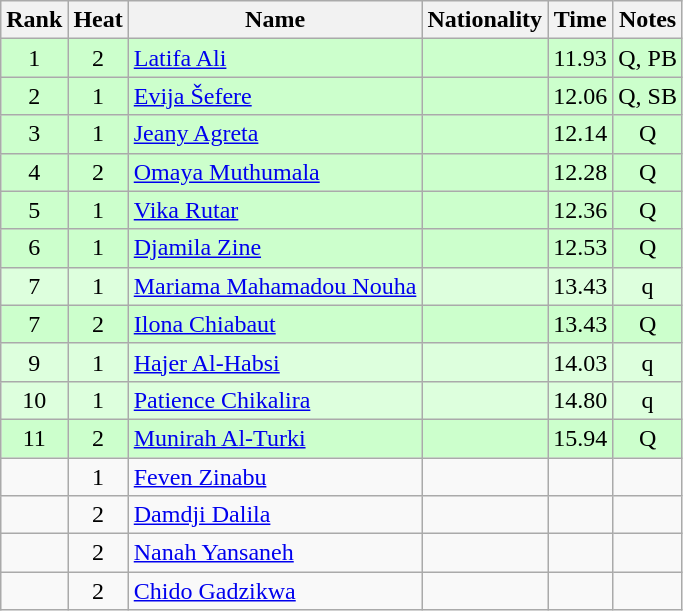<table class="wikitable sortable" style="text-align:center">
<tr>
<th>Rank</th>
<th>Heat</th>
<th>Name</th>
<th>Nationality</th>
<th>Time</th>
<th>Notes</th>
</tr>
<tr bgcolor=ccffcc>
<td>1</td>
<td>2</td>
<td align=left><a href='#'>Latifa Ali</a></td>
<td align=left></td>
<td>11.93</td>
<td>Q, PB</td>
</tr>
<tr bgcolor=ccffcc>
<td>2</td>
<td>1</td>
<td align=left><a href='#'>Evija Šefere</a></td>
<td align=left></td>
<td>12.06</td>
<td>Q, SB</td>
</tr>
<tr bgcolor=ccffcc>
<td>3</td>
<td>1</td>
<td align=left><a href='#'>Jeany Agreta</a></td>
<td align=left></td>
<td>12.14</td>
<td>Q</td>
</tr>
<tr bgcolor=ccffcc>
<td>4</td>
<td>2</td>
<td align=left><a href='#'>Omaya Muthumala</a></td>
<td align=left></td>
<td>12.28</td>
<td>Q</td>
</tr>
<tr bgcolor=ccffcc>
<td>5</td>
<td>1</td>
<td align=left><a href='#'>Vika Rutar</a></td>
<td align=left></td>
<td>12.36</td>
<td>Q</td>
</tr>
<tr bgcolor=ccffcc>
<td>6</td>
<td>1</td>
<td align=left><a href='#'>Djamila Zine</a></td>
<td align=left></td>
<td>12.53</td>
<td>Q</td>
</tr>
<tr bgcolor=ddffdd>
<td>7</td>
<td>1</td>
<td align=left><a href='#'>Mariama Mahamadou Nouha</a></td>
<td align=left></td>
<td>13.43</td>
<td>q</td>
</tr>
<tr bgcolor=ccffcc>
<td>7</td>
<td>2</td>
<td align=left><a href='#'>Ilona Chiabaut</a></td>
<td align=left></td>
<td>13.43</td>
<td>Q</td>
</tr>
<tr bgcolor=ddffdd>
<td>9</td>
<td>1</td>
<td align=left><a href='#'>Hajer Al-Habsi</a></td>
<td align=left></td>
<td>14.03</td>
<td>q</td>
</tr>
<tr bgcolor=ddffdd>
<td>10</td>
<td>1</td>
<td align=left><a href='#'>Patience Chikalira</a></td>
<td align=left></td>
<td>14.80</td>
<td>q</td>
</tr>
<tr bgcolor=ccffcc>
<td>11</td>
<td>2</td>
<td align=left><a href='#'>Munirah Al-Turki</a></td>
<td align=left></td>
<td>15.94</td>
<td>Q</td>
</tr>
<tr>
<td></td>
<td>1</td>
<td align=left><a href='#'>Feven Zinabu</a></td>
<td align=left></td>
<td></td>
<td></td>
</tr>
<tr>
<td></td>
<td>2</td>
<td align=left><a href='#'>Damdji Dalila</a></td>
<td align=left></td>
<td></td>
<td></td>
</tr>
<tr>
<td></td>
<td>2</td>
<td align=left><a href='#'>Nanah Yansaneh</a></td>
<td align=left></td>
<td></td>
<td></td>
</tr>
<tr>
<td></td>
<td>2</td>
<td align=left><a href='#'>Chido Gadzikwa</a></td>
<td align=left></td>
<td></td>
<td></td>
</tr>
</table>
